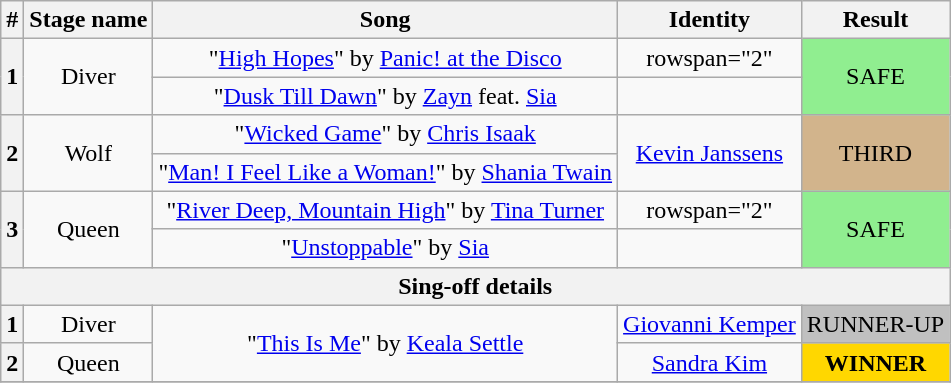<table class="wikitable plainrowheaders" style="text-align: center;">
<tr>
<th>#</th>
<th>Stage name</th>
<th>Song</th>
<th>Identity</th>
<th>Result</th>
</tr>
<tr>
<th rowspan="2">1</th>
<td rowspan="2">Diver</td>
<td>"<a href='#'>High Hopes</a>" by <a href='#'>Panic! at the Disco</a></td>
<td>rowspan="2" </td>
<td rowspan="2" bgcolor="lightgreen">SAFE</td>
</tr>
<tr>
<td>"<a href='#'>Dusk Till Dawn</a>" by <a href='#'>Zayn</a> feat. <a href='#'>Sia</a></td>
</tr>
<tr>
<th rowspan="2">2</th>
<td rowspan="2">Wolf</td>
<td>"<a href='#'>Wicked Game</a>" by <a href='#'>Chris Isaak</a></td>
<td rowspan="2"><a href='#'>Kevin Janssens</a></td>
<td rowspan="2" bgcolor=tan>THIRD</td>
</tr>
<tr>
<td>"<a href='#'>Man! I Feel Like a Woman!</a>" by <a href='#'>Shania Twain</a></td>
</tr>
<tr>
<th rowspan="2">3</th>
<td rowspan="2">Queen</td>
<td>"<a href='#'>River Deep, Mountain High</a>" by <a href='#'>Tina Turner</a></td>
<td>rowspan="2" </td>
<td rowspan="2" bgcolor="lightgreen">SAFE</td>
</tr>
<tr>
<td>"<a href='#'>Unstoppable</a>" by <a href='#'>Sia</a></td>
</tr>
<tr>
<th colspan="5">Sing-off details</th>
</tr>
<tr>
<th>1</th>
<td>Diver</td>
<td rowspan="2">"<a href='#'>This Is Me</a>" by <a href='#'>Keala Settle</a></td>
<td><a href='#'>Giovanni Kemper</a></td>
<td bgcolor=silver>RUNNER-UP</td>
</tr>
<tr>
<th>2</th>
<td>Queen</td>
<td><a href='#'>Sandra Kim</a></td>
<td bgcolor=gold><strong>WINNER</strong></td>
</tr>
<tr>
</tr>
</table>
